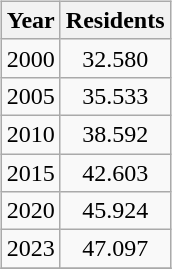<table class="toptextcells">
<tr>
<td><br><table class="wikitable" style="text-align:center;">
<tr>
<th>Year</th>
<th>Residents</th>
</tr>
<tr>
<td>2000</td>
<td>32.580</td>
</tr>
<tr>
<td>2005</td>
<td>35.533</td>
</tr>
<tr>
<td>2010</td>
<td>38.592</td>
</tr>
<tr>
<td>2015</td>
<td>42.603</td>
</tr>
<tr>
<td>2020</td>
<td>45.924</td>
</tr>
<tr>
<td>2023</td>
<td>47.097</td>
</tr>
<tr>
</tr>
</table>
</td>
</tr>
</table>
